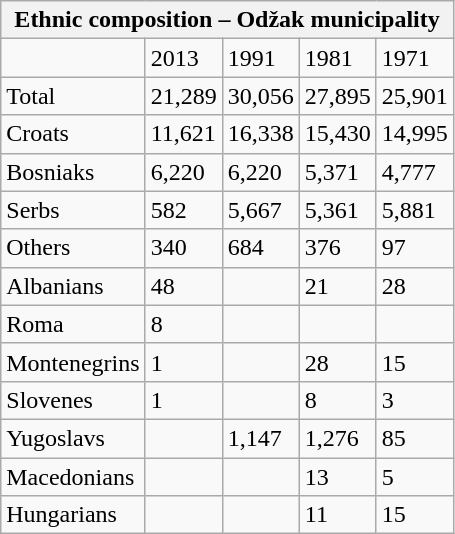<table class="wikitable">
<tr>
<th colspan="8">Ethnic composition – Odžak municipality</th>
</tr>
<tr>
<td></td>
<td>2013</td>
<td>1991</td>
<td>1981</td>
<td>1971</td>
</tr>
<tr>
<td>Total</td>
<td>21,289</td>
<td>30,056</td>
<td>27,895</td>
<td>25,901</td>
</tr>
<tr>
<td>Croats</td>
<td>11,621</td>
<td>16,338</td>
<td>15,430</td>
<td>14,995</td>
</tr>
<tr>
<td>Bosniaks</td>
<td>6,220</td>
<td>6,220</td>
<td>5,371</td>
<td>4,777</td>
</tr>
<tr>
<td>Serbs</td>
<td>582</td>
<td>5,667</td>
<td>5,361</td>
<td>5,881</td>
</tr>
<tr>
<td>Others</td>
<td>340</td>
<td>684</td>
<td>376</td>
<td>97</td>
</tr>
<tr>
<td>Albanians</td>
<td>48</td>
<td></td>
<td>21</td>
<td>28</td>
</tr>
<tr>
<td>Roma</td>
<td>8</td>
<td></td>
<td></td>
<td></td>
</tr>
<tr>
<td>Montenegrins</td>
<td>1</td>
<td></td>
<td>28</td>
<td>15</td>
</tr>
<tr>
<td>Slovenes</td>
<td>1</td>
<td></td>
<td>8</td>
<td>3</td>
</tr>
<tr>
<td>Yugoslavs</td>
<td></td>
<td>1,147</td>
<td>1,276</td>
<td>85</td>
</tr>
<tr>
<td>Macedonians</td>
<td></td>
<td></td>
<td>13</td>
<td>5</td>
</tr>
<tr>
<td>Hungarians</td>
<td></td>
<td></td>
<td>11</td>
<td>15</td>
</tr>
</table>
